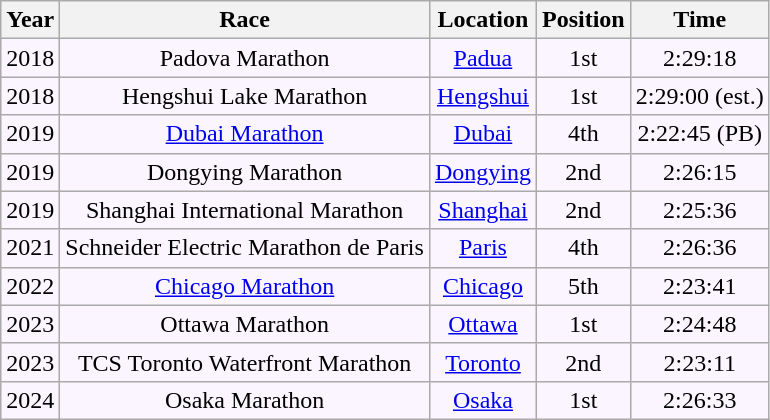<table class="wikitable" style="text-align:center; background:#faf5ff;">
<tr>
<th>Year</th>
<th>Race</th>
<th>Location</th>
<th>Position</th>
<th>Time</th>
</tr>
<tr>
<td>2018</td>
<td>Padova Marathon</td>
<td><a href='#'>Padua</a></td>
<td>1st</td>
<td>2:29:18</td>
</tr>
<tr>
<td>2018</td>
<td>Hengshui Lake Marathon</td>
<td><a href='#'>Hengshui</a></td>
<td>1st</td>
<td>2:29:00 (est.)</td>
</tr>
<tr>
<td>2019</td>
<td><a href='#'>Dubai Marathon</a></td>
<td><a href='#'>Dubai</a></td>
<td>4th</td>
<td>2:22:45 (PB)</td>
</tr>
<tr>
<td>2019</td>
<td>Dongying Marathon</td>
<td><a href='#'>Dongying</a></td>
<td>2nd</td>
<td>2:26:15</td>
</tr>
<tr>
<td>2019</td>
<td>Shanghai International Marathon</td>
<td><a href='#'>Shanghai</a></td>
<td>2nd</td>
<td>2:25:36</td>
</tr>
<tr>
<td>2021</td>
<td>Schneider Electric Marathon de Paris</td>
<td><a href='#'>Paris</a></td>
<td>4th</td>
<td>2:26:36</td>
</tr>
<tr>
<td>2022</td>
<td><a href='#'>Chicago Marathon</a></td>
<td><a href='#'>Chicago</a></td>
<td>5th</td>
<td>2:23:41</td>
</tr>
<tr>
<td>2023</td>
<td>Ottawa Marathon</td>
<td><a href='#'>Ottawa</a></td>
<td>1st</td>
<td>2:24:48</td>
</tr>
<tr>
<td>2023</td>
<td>TCS Toronto Waterfront Marathon</td>
<td><a href='#'>Toronto</a></td>
<td>2nd</td>
<td>2:23:11</td>
</tr>
<tr>
<td>2024</td>
<td>Osaka Marathon</td>
<td><a href='#'>Osaka</a></td>
<td>1st</td>
<td>2:26:33</td>
</tr>
</table>
